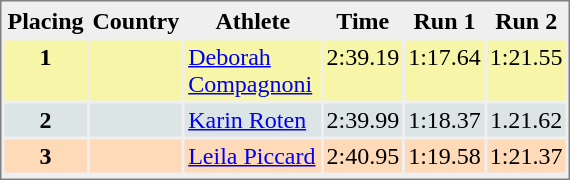<table style="border-style:solid;border-width:1px;border-color:#808080;background-color:#EFEFEF" cellspacing="2" cellpadding="2" width="380px">
<tr bgcolor="#EFEFEF">
<th>Placing</th>
<th>Country</th>
<th>Athlete</th>
<th>Time</th>
<th>Run 1</th>
<th>Run 2</th>
</tr>
<tr align="center" valign="top" bgcolor="#F7F6A8">
<th>1</th>
<td></td>
<td align="left"><a href='#'>Deborah Compagnoni</a></td>
<td align="left">2:39.19</td>
<td>1:17.64</td>
<td>1:21.55</td>
</tr>
<tr align="center" valign="top" bgcolor="#DCE5E5">
<th>2</th>
<td></td>
<td align="left"><a href='#'>Karin Roten</a></td>
<td align="left">2:39.99</td>
<td>1:18.37</td>
<td>1.21.62</td>
</tr>
<tr align="center" valign="top" bgcolor="#FFDAB9">
<th>3</th>
<td></td>
<td align="left"><a href='#'>Leila Piccard</a></td>
<td align="left">2:40.95</td>
<td>1:19.58</td>
<td>1:21.37</td>
</tr>
<tr align="center" valign="top" bgcolor="#FFFFFF">
</tr>
</table>
